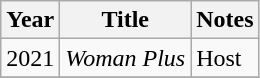<table class="wikitable">
<tr>
<th>Year</th>
<th>Title</th>
<th>Notes</th>
</tr>
<tr>
<td>2021</td>
<td><em>Woman Plus</em></td>
<td>Host</td>
</tr>
<tr>
</tr>
</table>
